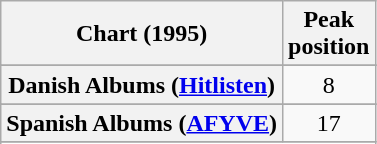<table class="wikitable sortable plainrowheaders" style="text-align:center">
<tr>
<th scope="col">Chart (1995)</th>
<th scope="col">Peak<br> position</th>
</tr>
<tr>
</tr>
<tr>
</tr>
<tr>
</tr>
<tr>
<th scope="row">Danish Albums (<a href='#'>Hitlisten</a>)</th>
<td>8</td>
</tr>
<tr>
</tr>
<tr>
</tr>
<tr>
</tr>
<tr>
</tr>
<tr>
<th scope="row">Spanish Albums (<a href='#'>AFYVE</a>)</th>
<td>17</td>
</tr>
<tr>
</tr>
<tr>
</tr>
<tr>
</tr>
<tr>
</tr>
<tr>
</tr>
</table>
